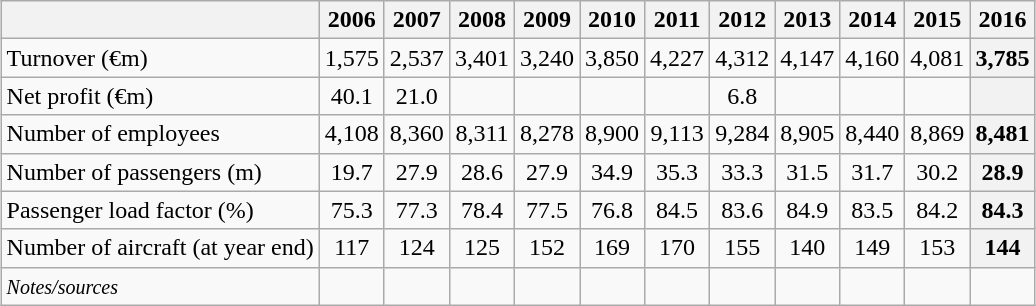<table class="wikitable" style="margin:auto;text-align:center;">
<tr>
<th></th>
<th>2006</th>
<th>2007</th>
<th>2008</th>
<th>2009</th>
<th>2010</th>
<th>2011</th>
<th>2012</th>
<th>2013</th>
<th>2014</th>
<th>2015</th>
<th>2016</th>
</tr>
<tr>
<td align=left>Turnover (€m)</td>
<td>1,575</td>
<td>2,537</td>
<td>3,401</td>
<td>3,240</td>
<td>3,850</td>
<td>4,227</td>
<td>4,312</td>
<td>4,147</td>
<td>4,160</td>
<td>4,081</td>
<th>3,785</th>
</tr>
<tr>
<td align=left>Net profit (€m)</td>
<td>40.1</td>
<td>21.0</td>
<td></td>
<td></td>
<td></td>
<td></td>
<td>6.8</td>
<td></td>
<td></td>
<td></td>
<th></th>
</tr>
<tr>
<td align=left>Number of employees</td>
<td>4,108</td>
<td>8,360</td>
<td>8,311</td>
<td>8,278</td>
<td>8,900</td>
<td>9,113</td>
<td>9,284</td>
<td>8,905</td>
<td>8,440</td>
<td>8,869</td>
<th>8,481</th>
</tr>
<tr>
<td align=left>Number of passengers (m)</td>
<td>19.7</td>
<td>27.9</td>
<td>28.6</td>
<td>27.9</td>
<td>34.9</td>
<td>35.3</td>
<td>33.3</td>
<td>31.5</td>
<td>31.7</td>
<td>30.2</td>
<th>28.9</th>
</tr>
<tr>
<td align=left>Passenger load factor (%)</td>
<td>75.3</td>
<td>77.3</td>
<td>78.4</td>
<td>77.5</td>
<td>76.8</td>
<td>84.5</td>
<td>83.6</td>
<td>84.9</td>
<td>83.5</td>
<td>84.2</td>
<th>84.3</th>
</tr>
<tr>
<td align=left>Number of aircraft (at year end)</td>
<td>117</td>
<td>124</td>
<td>125</td>
<td>152</td>
<td>169</td>
<td>170</td>
<td>155</td>
<td>140</td>
<td>149</td>
<td>153</td>
<th>144</th>
</tr>
<tr>
<td align=left><small><em>Notes/sources</em></small></td>
<td></td>
<td></td>
<td></td>
<td></td>
<td></td>
<td></td>
<td></td>
<td></td>
<td></td>
<td></td>
<td></td>
</tr>
</table>
